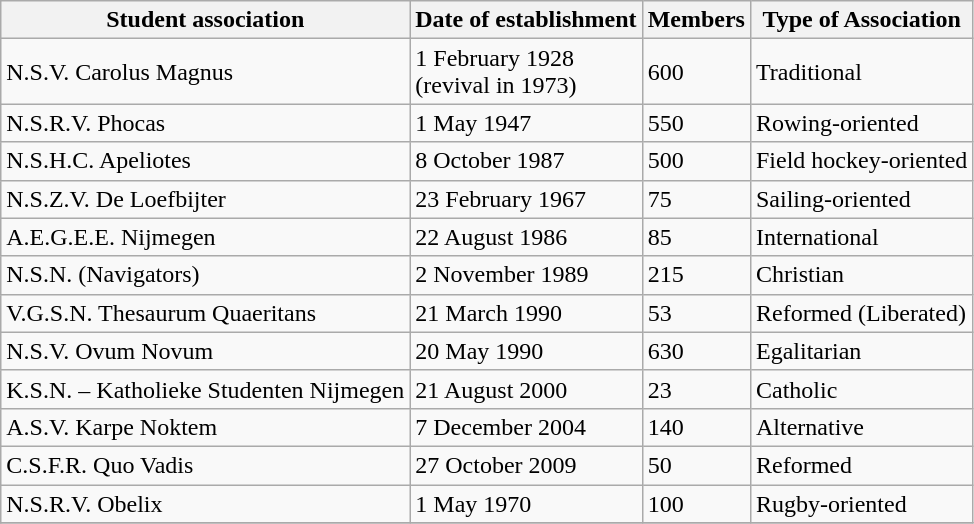<table class="wikitable">
<tr>
<th>Student association</th>
<th>Date of establishment</th>
<th>Members</th>
<th>Type of Association</th>
</tr>
<tr>
<td>N.S.V. Carolus Magnus</td>
<td>1 February 1928<br>(revival in 1973)</td>
<td>600</td>
<td>Traditional</td>
</tr>
<tr>
<td>N.S.R.V. Phocas</td>
<td>1 May 1947</td>
<td>550</td>
<td>Rowing-oriented</td>
</tr>
<tr>
<td>N.S.H.C. Apeliotes</td>
<td>8 October 1987</td>
<td>500</td>
<td>Field hockey-oriented</td>
</tr>
<tr>
<td>N.S.Z.V. De Loefbijter</td>
<td>23 February 1967</td>
<td>75</td>
<td>Sailing-oriented</td>
</tr>
<tr>
<td>A.E.G.E.E. Nijmegen</td>
<td>22 August 1986</td>
<td>85</td>
<td>International</td>
</tr>
<tr>
<td>N.S.N. (Navigators)</td>
<td>2 November 1989</td>
<td>215</td>
<td>Christian</td>
</tr>
<tr>
<td>V.G.S.N. Thesaurum Quaeritans</td>
<td>21 March 1990</td>
<td>53</td>
<td>Reformed (Liberated)</td>
</tr>
<tr>
<td>N.S.V. Ovum Novum</td>
<td>20 May 1990</td>
<td>630</td>
<td>Egalitarian</td>
</tr>
<tr>
<td>K.S.N. – Katholieke Studenten Nijmegen</td>
<td>21 August 2000</td>
<td>23</td>
<td>Catholic</td>
</tr>
<tr>
<td>A.S.V. Karpe Noktem</td>
<td>7 December 2004</td>
<td>140</td>
<td>Alternative</td>
</tr>
<tr>
<td>C.S.F.R. Quo Vadis</td>
<td>27 October 2009</td>
<td>50</td>
<td>Reformed</td>
</tr>
<tr>
<td>N.S.R.V. Obelix</td>
<td>1 May 1970</td>
<td>100</td>
<td>Rugby-oriented</td>
</tr>
<tr>
</tr>
</table>
